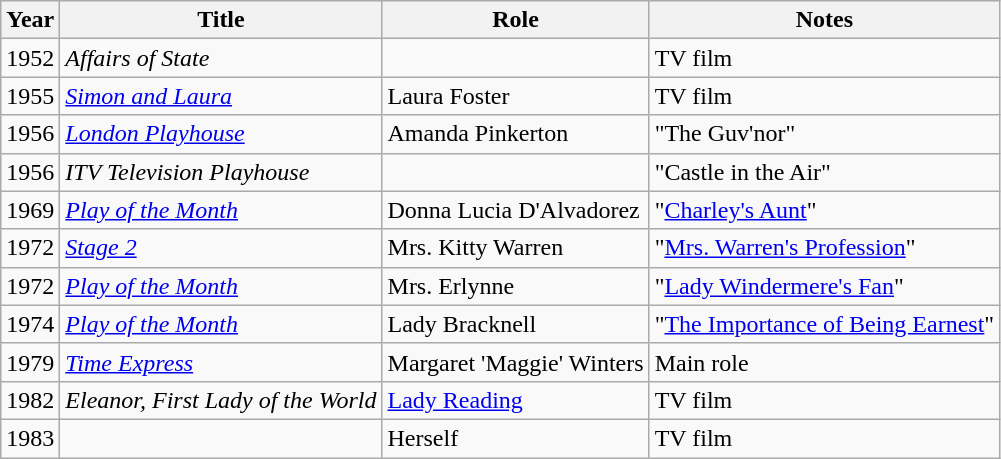<table class="wikitable sortable">
<tr>
<th>Year</th>
<th>Title</th>
<th>Role</th>
<th class="unsortable">Notes</th>
</tr>
<tr>
<td>1952</td>
<td><em>Affairs of State</em></td>
<td></td>
<td>TV film</td>
</tr>
<tr>
<td>1955</td>
<td><em><a href='#'>Simon and Laura</a></em></td>
<td>Laura Foster</td>
<td>TV film</td>
</tr>
<tr>
<td>1956</td>
<td><em><a href='#'>London Playhouse</a></em></td>
<td>Amanda Pinkerton</td>
<td>"The Guv'nor"</td>
</tr>
<tr>
<td>1956</td>
<td><em>ITV Television Playhouse</em></td>
<td></td>
<td>"Castle in the Air"</td>
</tr>
<tr>
<td>1969</td>
<td><em><a href='#'>Play of the Month</a></em></td>
<td>Donna Lucia D'Alvadorez</td>
<td>"<a href='#'>Charley's Aunt</a>"</td>
</tr>
<tr>
<td>1972</td>
<td><em><a href='#'>Stage 2</a></em></td>
<td>Mrs. Kitty Warren</td>
<td>"<a href='#'>Mrs. Warren's Profession</a>"</td>
</tr>
<tr>
<td>1972</td>
<td><em><a href='#'>Play of the Month</a></em></td>
<td>Mrs. Erlynne</td>
<td>"<a href='#'>Lady Windermere's Fan</a>"</td>
</tr>
<tr>
<td>1974</td>
<td><em><a href='#'>Play of the Month</a></em></td>
<td>Lady Bracknell</td>
<td>"<a href='#'>The Importance of Being Earnest</a>"</td>
</tr>
<tr>
<td>1979</td>
<td><em><a href='#'>Time Express</a></em></td>
<td>Margaret 'Maggie' Winters</td>
<td>Main role</td>
</tr>
<tr>
<td>1982</td>
<td><em>Eleanor, First Lady of the World</em></td>
<td><a href='#'>Lady Reading</a></td>
<td>TV film</td>
</tr>
<tr>
<td>1983</td>
<td><em></em></td>
<td>Herself</td>
<td>TV film</td>
</tr>
</table>
